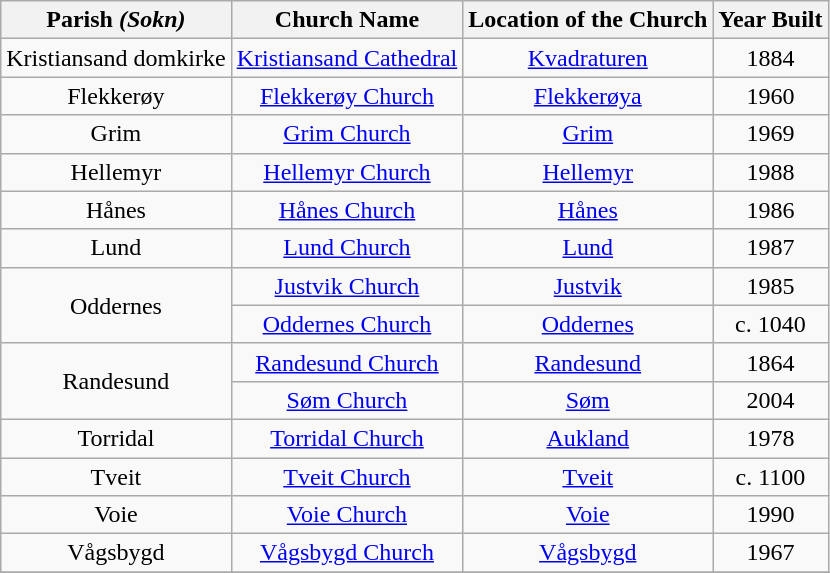<table class="wikitable" style="text-align:center">
<tr>
<th>Parish <em>(Sokn)</em></th>
<th>Church Name</th>
<th>Location of the Church</th>
<th>Year Built</th>
</tr>
<tr>
<td rowspan="1">Kristiansand domkirke</td>
<td><a href='#'>Kristiansand Cathedral</a></td>
<td><a href='#'>Kvadraturen</a></td>
<td>1884</td>
</tr>
<tr>
<td rowspan="1">Flekkerøy</td>
<td><a href='#'>Flekkerøy Church</a></td>
<td><a href='#'>Flekkerøya</a></td>
<td>1960</td>
</tr>
<tr>
<td rowspan="1">Grim</td>
<td><a href='#'>Grim Church</a></td>
<td><a href='#'>Grim</a></td>
<td>1969</td>
</tr>
<tr>
<td rowspan="1">Hellemyr</td>
<td><a href='#'>Hellemyr Church</a></td>
<td><a href='#'>Hellemyr</a></td>
<td>1988</td>
</tr>
<tr>
<td rowspan="1">Hånes</td>
<td><a href='#'>Hånes Church</a></td>
<td><a href='#'>Hånes</a></td>
<td>1986</td>
</tr>
<tr>
<td rowspan="1">Lund</td>
<td><a href='#'>Lund Church</a></td>
<td><a href='#'>Lund</a></td>
<td>1987</td>
</tr>
<tr>
<td rowspan="2">Oddernes</td>
<td><a href='#'>Justvik Church</a></td>
<td><a href='#'>Justvik</a></td>
<td>1985</td>
</tr>
<tr>
<td><a href='#'>Oddernes Church</a></td>
<td><a href='#'>Oddernes</a></td>
<td>c. 1040</td>
</tr>
<tr>
<td rowspan="2">Randesund</td>
<td><a href='#'>Randesund Church</a></td>
<td><a href='#'>Randesund</a></td>
<td>1864</td>
</tr>
<tr>
<td><a href='#'>Søm Church</a></td>
<td><a href='#'>Søm</a></td>
<td>2004</td>
</tr>
<tr>
<td rowspan="1">Torridal</td>
<td><a href='#'>Torridal Church</a></td>
<td><a href='#'>Aukland</a></td>
<td>1978</td>
</tr>
<tr>
<td rowspan="1">Tveit</td>
<td><a href='#'>Tveit Church</a></td>
<td><a href='#'>Tveit</a></td>
<td>c. 1100</td>
</tr>
<tr>
<td rowspan="1">Voie</td>
<td><a href='#'>Voie Church</a></td>
<td><a href='#'>Voie</a></td>
<td>1990</td>
</tr>
<tr>
<td rowspan="1">Vågsbygd</td>
<td><a href='#'>Vågsbygd Church</a></td>
<td><a href='#'>Vågsbygd</a></td>
<td>1967</td>
</tr>
<tr>
</tr>
</table>
